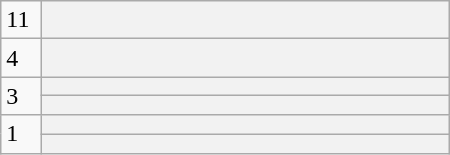<table class="wikitable plainrowheaders" width="300px">
<tr>
<td width="20">11</td>
<th scope=row></th>
</tr>
<tr>
<td rowspan=1>4</td>
<th scope=row></th>
</tr>
<tr>
<td rowspan=2>3</td>
<th scope=row></th>
</tr>
<tr>
<th scope=row></th>
</tr>
<tr>
<td rowspan=2>1</td>
<th scope=row></th>
</tr>
<tr>
<th scope=row></th>
</tr>
</table>
